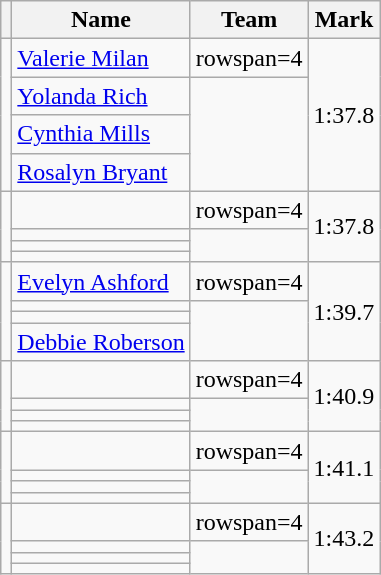<table class=wikitable>
<tr>
<th></th>
<th>Name</th>
<th>Team</th>
<th>Mark</th>
</tr>
<tr>
<td rowspan=4></td>
<td><a href='#'>Valerie Milan</a></td>
<td>rowspan=4 </td>
<td rowspan=4>1:37.8</td>
</tr>
<tr>
<td><a href='#'>Yolanda Rich</a></td>
</tr>
<tr>
<td><a href='#'>Cynthia Mills</a></td>
</tr>
<tr>
<td><a href='#'>Rosalyn Bryant</a></td>
</tr>
<tr>
<td rowspan=4></td>
<td></td>
<td>rowspan=4 </td>
<td rowspan=4>1:37.8</td>
</tr>
<tr>
<td></td>
</tr>
<tr>
<td></td>
</tr>
<tr>
<td></td>
</tr>
<tr>
<td rowspan=4></td>
<td><a href='#'>Evelyn Ashford</a></td>
<td>rowspan=4 </td>
<td rowspan=4>1:39.7</td>
</tr>
<tr>
<td></td>
</tr>
<tr>
<td></td>
</tr>
<tr>
<td><a href='#'>Debbie Roberson</a></td>
</tr>
<tr>
<td rowspan=4></td>
<td></td>
<td>rowspan=4 </td>
<td rowspan=4>1:40.9</td>
</tr>
<tr>
<td></td>
</tr>
<tr>
<td></td>
</tr>
<tr>
<td></td>
</tr>
<tr>
<td rowspan=4></td>
<td></td>
<td>rowspan=4 </td>
<td rowspan=4>1:41.1</td>
</tr>
<tr>
<td></td>
</tr>
<tr>
<td></td>
</tr>
<tr>
<td></td>
</tr>
<tr>
<td rowspan=4></td>
<td></td>
<td>rowspan=4 </td>
<td rowspan=4>1:43.2</td>
</tr>
<tr>
<td></td>
</tr>
<tr>
<td></td>
</tr>
<tr>
<td></td>
</tr>
</table>
